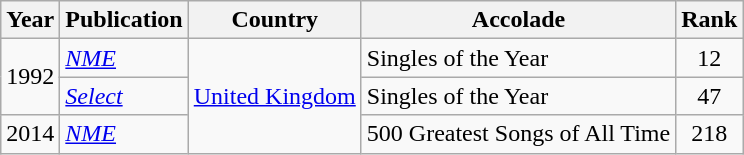<table class="wikitable">
<tr>
<th>Year</th>
<th>Publication</th>
<th>Country</th>
<th>Accolade</th>
<th>Rank</th>
</tr>
<tr>
<td rowspan="2">1992</td>
<td><em><a href='#'>NME</a></em></td>
<td rowspan="3"><a href='#'>United Kingdom</a></td>
<td>Singles of the Year</td>
<td style="text-align:center;">12</td>
</tr>
<tr>
<td><em><a href='#'>Select</a></em></td>
<td>Singles of the Year</td>
<td style="text-align:center;">47</td>
</tr>
<tr>
<td>2014</td>
<td><em><a href='#'>NME</a></em></td>
<td>500 Greatest Songs of All Time</td>
<td style="text-align:center;">218</td>
</tr>
</table>
